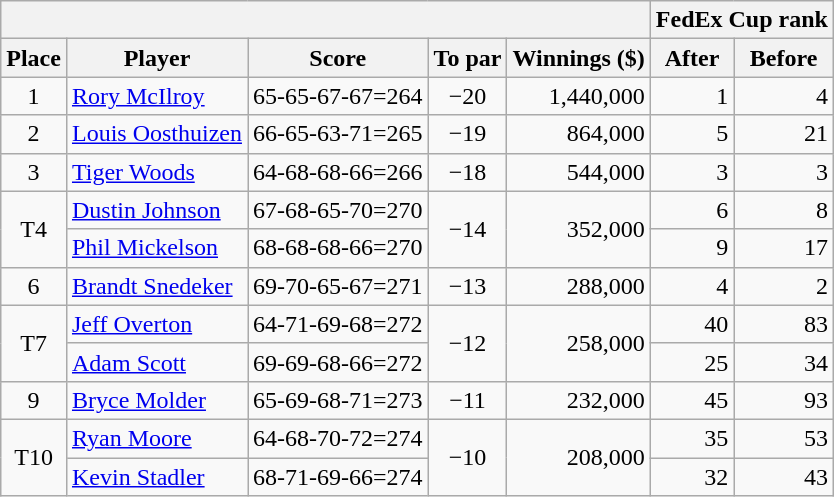<table class=wikitable>
<tr>
<th colspan=5></th>
<th colspan=2>FedEx Cup rank</th>
</tr>
<tr>
<th>Place</th>
<th>Player</th>
<th>Score</th>
<th>To par</th>
<th>Winnings ($)</th>
<th>After</th>
<th>Before</th>
</tr>
<tr>
<td align=center>1</td>
<td> <a href='#'>Rory McIlroy</a></td>
<td>65-65-67-67=264</td>
<td align=center>−20</td>
<td align=right>1,440,000</td>
<td align=right>1</td>
<td align=right>4</td>
</tr>
<tr>
<td align=center>2</td>
<td> <a href='#'>Louis Oosthuizen</a></td>
<td>66-65-63-71=265</td>
<td align=center>−19</td>
<td align=right>864,000</td>
<td align=right>5</td>
<td align=right>21</td>
</tr>
<tr>
<td align=center>3</td>
<td> <a href='#'>Tiger Woods</a></td>
<td>64-68-68-66=266</td>
<td align=center>−18</td>
<td align=right>544,000</td>
<td align=right>3</td>
<td align=right>3</td>
</tr>
<tr>
<td style="text-align:center;" rowspan="2">T4</td>
<td> <a href='#'>Dustin Johnson</a></td>
<td>67-68-65-70=270</td>
<td style="text-align:center;" rowspan="2">−14</td>
<td style="text-align:right;" rowspan="2">352,000</td>
<td align=right>6</td>
<td align=right>8</td>
</tr>
<tr>
<td> <a href='#'>Phil Mickelson</a></td>
<td>68-68-68-66=270</td>
<td align=right>9</td>
<td align=right>17</td>
</tr>
<tr>
<td align=center>6</td>
<td> <a href='#'>Brandt Snedeker</a></td>
<td>69-70-65-67=271</td>
<td align=center>−13</td>
<td align=right>288,000</td>
<td align=right>4</td>
<td align=right>2</td>
</tr>
<tr>
<td style="text-align:center;" rowspan="2">T7</td>
<td> <a href='#'>Jeff Overton</a></td>
<td>64-71-69-68=272</td>
<td style="text-align:center;" rowspan="2">−12</td>
<td style="text-align:right;" rowspan="2">258,000</td>
<td align=right>40</td>
<td align=right>83</td>
</tr>
<tr>
<td> <a href='#'>Adam Scott</a></td>
<td>69-69-68-66=272</td>
<td align=right>25</td>
<td align=right>34</td>
</tr>
<tr>
<td align=center>9</td>
<td> <a href='#'>Bryce Molder</a></td>
<td>65-69-68-71=273</td>
<td align=center>−11</td>
<td align=right>232,000</td>
<td align=right>45</td>
<td align=right>93</td>
</tr>
<tr>
<td style="text-align:center;" rowspan="2">T10</td>
<td> <a href='#'>Ryan Moore</a></td>
<td>64-68-70-72=274</td>
<td style="text-align:center;" rowspan="2">−10</td>
<td style="text-align:right;" rowspan="2">208,000</td>
<td align=right>35</td>
<td align=right>53</td>
</tr>
<tr>
<td> <a href='#'>Kevin Stadler</a></td>
<td>68-71-69-66=274</td>
<td align=right>32</td>
<td align=right>43</td>
</tr>
</table>
